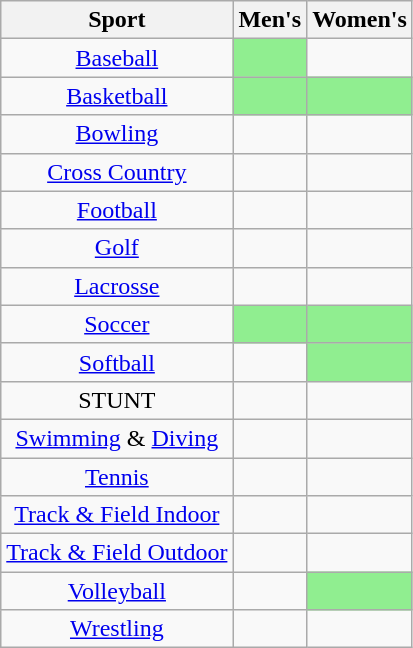<table class="wikitable" style="margin:left; text-align:center">
<tr>
<th>Sport</th>
<th>Men's</th>
<th>Women's</th>
</tr>
<tr>
<td><a href='#'>Baseball</a></td>
<td bgcolor=lightgreen></td>
<td></td>
</tr>
<tr>
<td><a href='#'>Basketball</a></td>
<td bgcolor=lightgreen></td>
<td bgcolor=lightgreen></td>
</tr>
<tr>
<td><a href='#'>Bowling</a></td>
<td></td>
<td></td>
</tr>
<tr>
<td><a href='#'>Cross Country</a></td>
<td></td>
<td></td>
</tr>
<tr>
<td><a href='#'>Football</a></td>
<td></td>
<td></td>
</tr>
<tr>
<td><a href='#'>Golf</a></td>
<td></td>
<td></td>
</tr>
<tr>
<td><a href='#'>Lacrosse</a></td>
<td></td>
<td></td>
</tr>
<tr>
<td><a href='#'>Soccer</a></td>
<td bgcolor=lightgreen></td>
<td bgcolor=lightgreen></td>
</tr>
<tr>
<td><a href='#'>Softball</a></td>
<td></td>
<td bgcolor=lightgreen></td>
</tr>
<tr>
<td>STUNT</td>
<td></td>
<td></td>
</tr>
<tr>
<td><a href='#'>Swimming</a> & <a href='#'>Diving</a></td>
<td></td>
<td></td>
</tr>
<tr>
<td><a href='#'>Tennis</a></td>
<td></td>
<td></td>
</tr>
<tr>
<td><a href='#'>Track & Field Indoor</a></td>
<td></td>
<td></td>
</tr>
<tr>
<td><a href='#'>Track & Field Outdoor</a></td>
<td></td>
<td></td>
</tr>
<tr>
<td><a href='#'>Volleyball</a></td>
<td></td>
<td bgcolor=lightgreen></td>
</tr>
<tr>
<td><a href='#'>Wrestling</a></td>
<td></td>
<td></td>
</tr>
</table>
